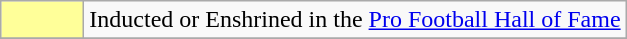<table class="wikitable">
<tr>
<td style="background:#ff9; width:3em;"></td>
<td>Inducted or Enshrined in the <a href='#'>Pro Football Hall of Fame</a></td>
</tr>
<tr>
</tr>
</table>
